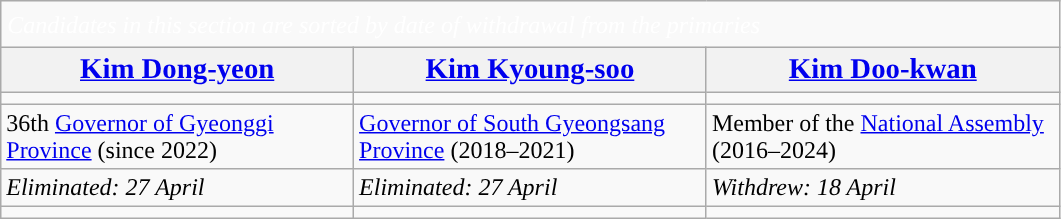<table class="wikitable defaultcenter">
<tr>
<td colspan="3" style="font-size:120%; color:white; background:"><em><small>Candidates in this section are sorted by date of withdrawal from the primaries</small></em></td>
</tr>
<tr>
<th scope="col" style="width:11.8em; font-size:120%;"><a href='#'>Kim Dong-yeon</a></th>
<th scope="col" style="width:11.8em; font-size:120%;"><a href='#'>Kim Kyoung-soo</a></th>
<th scope="col" style="width:11.8em; font-size:120%;"><a href='#'>Kim Doo-kwan</a></th>
</tr>
<tr>
<td></td>
<td></td>
<td></td>
</tr>
<tr>
<td>36th <a href='#'>Governor of Gyeonggi Province</a> (since 2022)</td>
<td><a href='#'>Governor of South Gyeongsang Province</a> (2018–2021)</td>
<td>Member of the <a href='#'>National Assembly</a> (2016–2024)</td>
</tr>
<tr>
<td><em>Eliminated: 27 April</em><br></td>
<td><em>Eliminated: 27 April</em><br></td>
<td><em>Withdrew: 18 April</em><br></td>
</tr>
<tr>
<td></td>
<td></td>
<td></td>
</tr>
</table>
